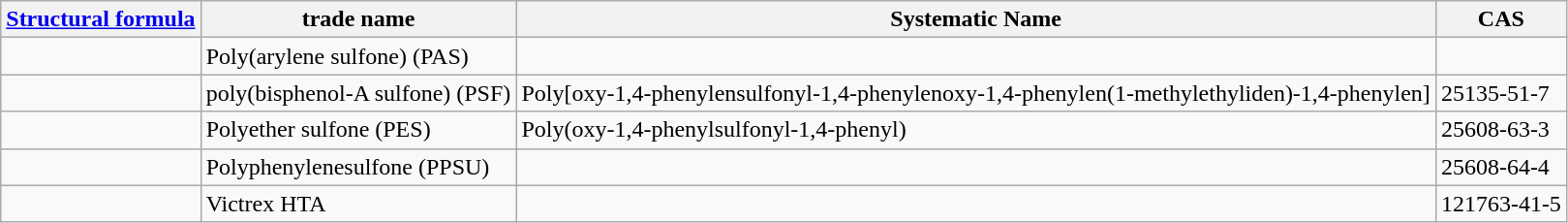<table class="wikitable sortable">
<tr>
<th><a href='#'>Structural formula</a></th>
<th>trade name</th>
<th>Systematic Name</th>
<th>CAS</th>
</tr>
<tr>
<td></td>
<td>Poly(arylene sulfone) (PAS)</td>
<td></td>
<td></td>
</tr>
<tr>
<td></td>
<td>poly(bisphenol-A sulfone) (PSF)</td>
<td>Poly[oxy-1,4-phenylensulfonyl-1,4-phenylenoxy-1,4-phenylen(1-methylethyliden)-1,4-phenylen]</td>
<td>25135-51-7</td>
</tr>
<tr>
<td></td>
<td>Polyether sulfone (PES)</td>
<td>Poly(oxy-1,4-phenylsulfonyl-1,4-phenyl)</td>
<td>25608-63-3</td>
</tr>
<tr>
<td></td>
<td>Polyphenylenesulfone (PPSU)</td>
<td></td>
<td>25608-64-4</td>
</tr>
<tr>
<td></td>
<td>Victrex HTA</td>
<td></td>
<td>121763-41-5</td>
</tr>
</table>
